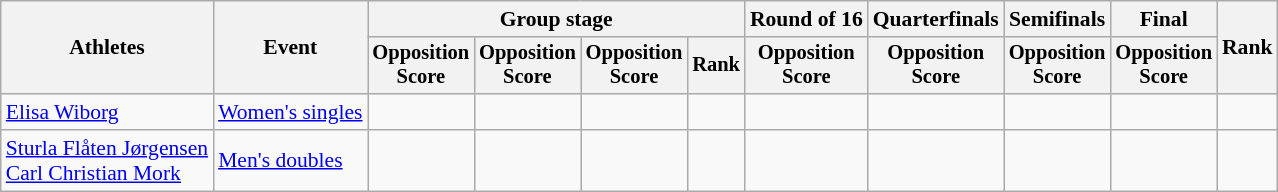<table class="wikitable" style="font-size:90%">
<tr>
<th rowspan="2">Athletes</th>
<th rowspan="2">Event</th>
<th colspan="4">Group stage</th>
<th>Round of 16</th>
<th>Quarterfinals</th>
<th>Semifinals</th>
<th>Final</th>
<th rowspan="2">Rank</th>
</tr>
<tr style="font-size:95%">
<th>Opposition<br>Score</th>
<th>Opposition<br>Score</th>
<th>Opposition<br>Score</th>
<th>Rank</th>
<th>Opposition<br>Score</th>
<th>Opposition<br>Score</th>
<th>Opposition<br>Score</th>
<th>Opposition<br>Score</th>
</tr>
<tr align="center">
<td align="left"><a href='#'>Elisa Wiborg</a></td>
<td align="left"><a href='#'>Women's singles</a></td>
<td><br></td>
<td><br></td>
<td><br></td>
<td></td>
<td></td>
<td></td>
<td></td>
<td></td>
<td></td>
</tr>
<tr align="center">
<td align="left"><a href='#'>Sturla Flåten Jørgensen</a><br><a href='#'>Carl Christian Mork</a></td>
<td align="left"><a href='#'>Men's doubles</a></td>
<td><br></td>
<td><br></td>
<td><br></td>
<td></td>
<td></td>
<td></td>
<td></td>
<td></td>
<td></td>
</tr>
</table>
